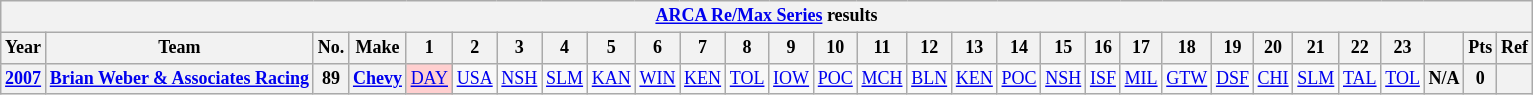<table class="wikitable" style="text-align:center; font-size:75%">
<tr>
<th colspan=30><a href='#'>ARCA Re/Max Series</a> results</th>
</tr>
<tr>
<th>Year</th>
<th>Team</th>
<th>No.</th>
<th>Make</th>
<th>1</th>
<th>2</th>
<th>3</th>
<th>4</th>
<th>5</th>
<th>6</th>
<th>7</th>
<th>8</th>
<th>9</th>
<th>10</th>
<th>11</th>
<th>12</th>
<th>13</th>
<th>14</th>
<th>15</th>
<th>16</th>
<th>17</th>
<th>18</th>
<th>19</th>
<th>20</th>
<th>21</th>
<th>22</th>
<th>23</th>
<th></th>
<th>Pts</th>
<th>Ref</th>
</tr>
<tr>
<th><a href='#'>2007</a></th>
<th><a href='#'>Brian Weber & Associates Racing</a></th>
<th>89</th>
<th><a href='#'>Chevy</a></th>
<td style="background:#FFCFCF;"><a href='#'>DAY</a><br></td>
<td><a href='#'>USA</a></td>
<td><a href='#'>NSH</a></td>
<td><a href='#'>SLM</a></td>
<td><a href='#'>KAN</a></td>
<td><a href='#'>WIN</a></td>
<td><a href='#'>KEN</a></td>
<td><a href='#'>TOL</a></td>
<td><a href='#'>IOW</a></td>
<td><a href='#'>POC</a></td>
<td><a href='#'>MCH</a></td>
<td><a href='#'>BLN</a></td>
<td><a href='#'>KEN</a></td>
<td><a href='#'>POC</a></td>
<td><a href='#'>NSH</a></td>
<td><a href='#'>ISF</a></td>
<td><a href='#'>MIL</a></td>
<td><a href='#'>GTW</a></td>
<td><a href='#'>DSF</a></td>
<td><a href='#'>CHI</a></td>
<td><a href='#'>SLM</a></td>
<td><a href='#'>TAL</a></td>
<td><a href='#'>TOL</a></td>
<th>N/A</th>
<th>0</th>
<th></th>
</tr>
</table>
